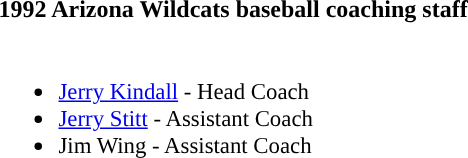<table class="toccolours">
<tr>
<th colspan="9">1992 Arizona Wildcats baseball coaching staff</th>
</tr>
<tr>
<td style="text-align: left; font-size: 95%;" valign="top"><br><ul><li><a href='#'>Jerry Kindall</a> - Head Coach</li><li><a href='#'>Jerry Stitt</a> - Assistant Coach</li><li>Jim Wing - Assistant Coach</li></ul></td>
</tr>
</table>
